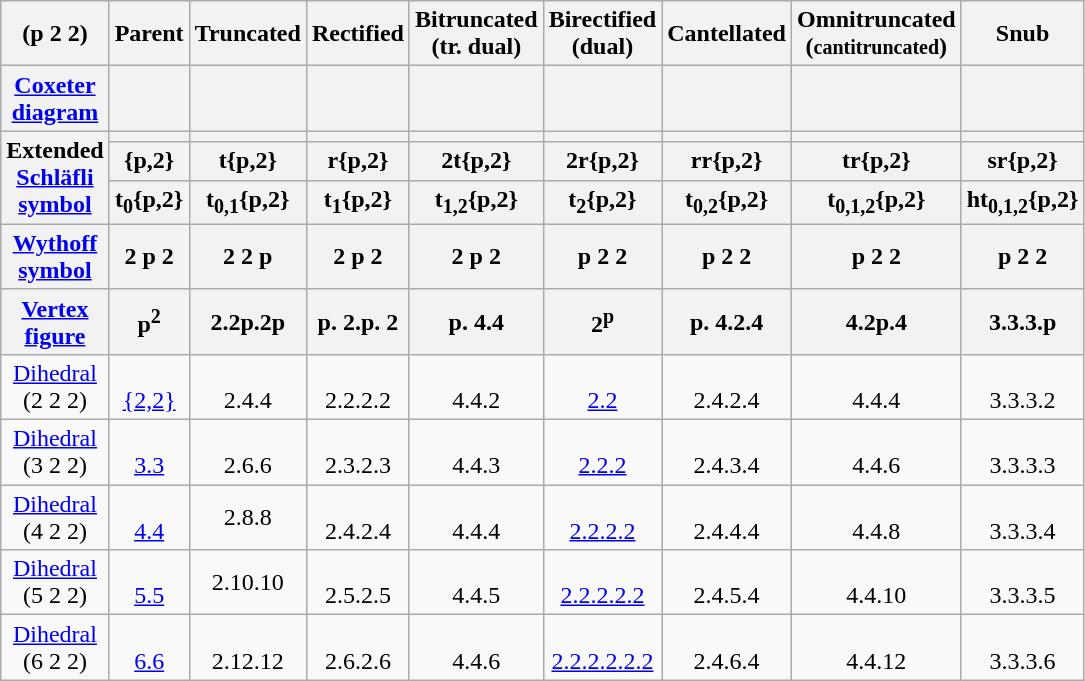<table class="wikitable" width=640>
<tr>
<th>(p 2 2)</th>
<th>Parent</th>
<th>Truncated</th>
<th>Rectified</th>
<th>Bitruncated<br>(tr. dual)</th>
<th>Birectified<br>(dual)</th>
<th>Cantellated</th>
<th>Omnitruncated<br>(<small>cantitruncated</small>)</th>
<th>Snub</th>
</tr>
<tr>
<th><a href='#'>Coxeter diagram</a></th>
<th></th>
<th></th>
<th></th>
<th></th>
<th></th>
<th></th>
<th></th>
<th></th>
</tr>
<tr>
<th rowspan=3>Extended<br><a href='#'>Schläfli symbol</a></th>
<th></th>
<th></th>
<th></th>
<th></th>
<th></th>
<th></th>
<th></th>
<th></th>
</tr>
<tr>
<th>{p,2}</th>
<th>t{p,2}</th>
<th>r{p,2}</th>
<th>2t{p,2}</th>
<th>2r{p,2}</th>
<th>rr{p,2}</th>
<th>tr{p,2}</th>
<th>sr{p,2}</th>
</tr>
<tr>
<th>t<sub>0</sub>{p,2}</th>
<th>t<sub>0,1</sub>{p,2}</th>
<th>t<sub>1</sub>{p,2}</th>
<th>t<sub>1,2</sub>{p,2}</th>
<th>t<sub>2</sub>{p,2}</th>
<th>t<sub>0,2</sub>{p,2}</th>
<th>t<sub>0,1,2</sub>{p,2}</th>
<th>ht<sub>0,1,2</sub>{p,2}</th>
</tr>
<tr>
<th><a href='#'>Wythoff symbol</a></th>
<th>2  p 2</th>
<th>2 2  p</th>
<th>2  p 2</th>
<th>2 p  2</th>
<th>p  2 2</th>
<th>p 2  2</th>
<th>p 2 2 </th>
<th> p 2 2</th>
</tr>
<tr>
<th><a href='#'>Vertex figure</a></th>
<th>p<sup>2</sup></th>
<th>2.2p.2p</th>
<th>p. 2.p. 2</th>
<th>p. 4.4</th>
<th>2<sup>p</sup></th>
<th>p. 4.2.4</th>
<th>4.2p.4</th>
<th>3.3.3.p</th>
</tr>
<tr align=center>
<td><a href='#'>Dihedral</a><br>(2 2 2)</td>
<td><br><a href='#'>{2,2}</a></td>
<td><br>2.4.4</td>
<td><br>2.2.2.2</td>
<td><br>4.4.2</td>
<td><br><a href='#'>2.2</a></td>
<td><br>2.4.2.4</td>
<td><br>4.4.4</td>
<td><br>3.3.3.2</td>
</tr>
<tr align=center>
<td><a href='#'>Dihedral</a><br>(3 2 2)</td>
<td><br><a href='#'>3.3</a></td>
<td><br>2.6.6</td>
<td><br>2.3.2.3</td>
<td><br>4.4.3</td>
<td><br><a href='#'>2.2.2</a></td>
<td><br>2.4.3.4</td>
<td><br>4.4.6</td>
<td><br>3.3.3.3</td>
</tr>
<tr align=center>
<td><a href='#'>Dihedral</a><br>(4 2 2)</td>
<td><br><a href='#'>4.4</a></td>
<td>2.8.8</td>
<td><br>2.4.2.4</td>
<td><br>4.4.4</td>
<td><br><a href='#'>2.2.2.2</a></td>
<td><br>2.4.4.4</td>
<td><br>4.4.8</td>
<td><br>3.3.3.4</td>
</tr>
<tr align=center>
<td><a href='#'>Dihedral</a><br>(5 2 2)</td>
<td><br><a href='#'>5.5</a></td>
<td>2.10.10</td>
<td><br>2.5.2.5</td>
<td><br>4.4.5</td>
<td><br><a href='#'>2.2.2.2.2</a></td>
<td><br>2.4.5.4</td>
<td><br>4.4.10</td>
<td><br>3.3.3.5</td>
</tr>
<tr align=center>
<td><a href='#'>Dihedral</a><br>(6 2 2)</td>
<td><br><a href='#'>6.6</a></td>
<td><br>2.12.12</td>
<td><br>2.6.2.6</td>
<td><br>4.4.6</td>
<td><br><a href='#'>2.2.2.2.2.2</a></td>
<td><br>2.4.6.4</td>
<td><br>4.4.12</td>
<td><br>3.3.3.6</td>
</tr>
</table>
